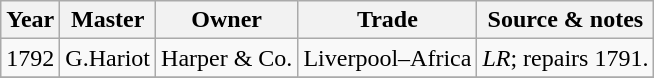<table class=" wikitable">
<tr>
<th>Year</th>
<th>Master</th>
<th>Owner</th>
<th>Trade</th>
<th>Source & notes</th>
</tr>
<tr>
<td>1792</td>
<td>G.Hariot</td>
<td>Harper & Co.</td>
<td>Liverpool–Africa</td>
<td><em>LR</em>; repairs 1791.</td>
</tr>
<tr>
</tr>
</table>
